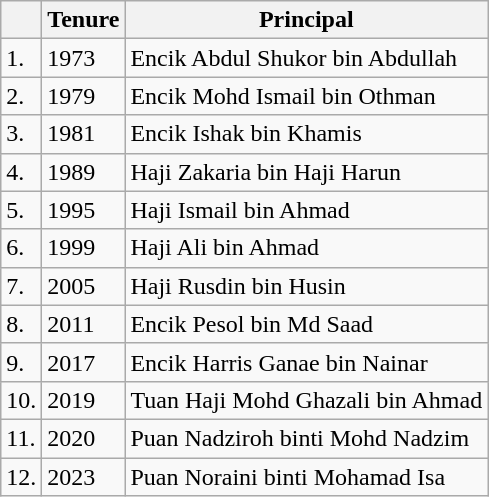<table class="wikitable">
<tr>
<th></th>
<th>Tenure</th>
<th>Principal</th>
</tr>
<tr>
<td>1.</td>
<td>1973</td>
<td>Encik Abdul Shukor bin Abdullah</td>
</tr>
<tr>
<td>2.</td>
<td>1979</td>
<td>Encik Mohd Ismail bin Othman</td>
</tr>
<tr>
<td>3.</td>
<td>1981</td>
<td>Encik Ishak bin Khamis</td>
</tr>
<tr>
<td>4.</td>
<td>1989</td>
<td>Haji Zakaria bin Haji Harun</td>
</tr>
<tr>
<td>5.</td>
<td>1995</td>
<td>Haji Ismail bin Ahmad</td>
</tr>
<tr>
<td>6.</td>
<td>1999</td>
<td>Haji Ali bin Ahmad</td>
</tr>
<tr>
<td>7.</td>
<td>2005</td>
<td>Haji Rusdin bin Husin</td>
</tr>
<tr>
<td>8.</td>
<td>2011</td>
<td>Encik Pesol bin Md Saad</td>
</tr>
<tr>
<td>9.</td>
<td>2017</td>
<td>Encik Harris Ganae bin Nainar</td>
</tr>
<tr>
<td>10.</td>
<td>2019</td>
<td>Tuan Haji Mohd Ghazali bin Ahmad</td>
</tr>
<tr>
<td>11.</td>
<td>2020</td>
<td>Puan Nadziroh binti Mohd Nadzim</td>
</tr>
<tr>
<td>12.</td>
<td>2023</td>
<td>Puan Noraini binti Mohamad Isa</td>
</tr>
</table>
